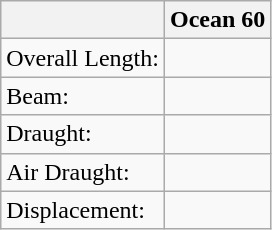<table class="wikitable" style=text-align:right>
<tr>
<th></th>
<th>Ocean 60</th>
</tr>
<tr>
<td align=left>Overall Length:</td>
<td></td>
</tr>
<tr>
<td align=left>Beam:</td>
<td></td>
</tr>
<tr>
<td align=left>Draught:</td>
<td></td>
</tr>
<tr>
<td align=left>Air Draught:</td>
<td></td>
</tr>
<tr>
<td align=left>Displacement:</td>
<td></td>
</tr>
</table>
